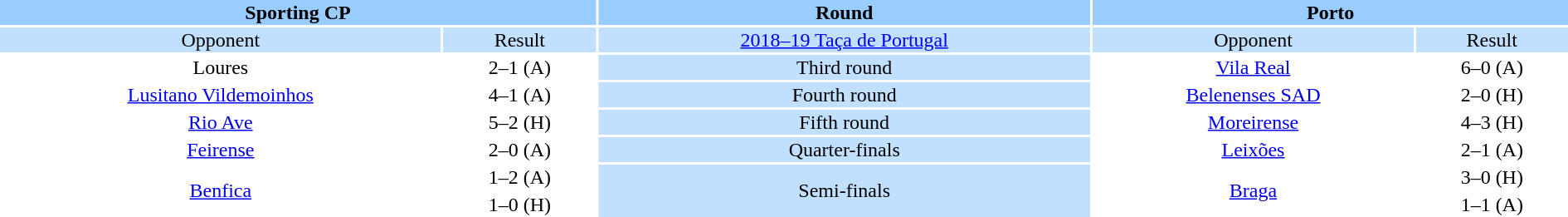<table style="width:100%; text-align:center;">
<tr style="vertical-align:top; background:#9cf;">
<th colspan=2 style="width:1*">Sporting CP</th>
<th><strong>Round</strong></th>
<th colspan=2 style="width:1*">Porto</th>
</tr>
<tr style="vertical-align:top; background:#c1e0ff;">
<td>Opponent</td>
<td>Result</td>
<td><a href='#'>2018–19 Taça de Portugal</a></td>
<td>Opponent</td>
<td>Result</td>
</tr>
<tr>
<td>Loures</td>
<td>2–1 (A)</td>
<td style="background:#c1e0ff;">Third round</td>
<td><a href='#'>Vila Real</a></td>
<td>6–0 (A)</td>
</tr>
<tr>
<td><a href='#'>Lusitano Vildemoinhos</a></td>
<td>4–1 (A)</td>
<td style="background:#c1e0ff;">Fourth round</td>
<td><a href='#'>Belenenses SAD</a></td>
<td>2–0 (H)</td>
</tr>
<tr>
<td><a href='#'>Rio Ave</a></td>
<td>5–2 (H)</td>
<td style="background:#c1e0ff;">Fifth round</td>
<td><a href='#'>Moreirense</a></td>
<td>4–3 (H)</td>
</tr>
<tr>
<td><a href='#'>Feirense</a></td>
<td>2–0 (A)</td>
<td style="background:#c1e0ff;">Quarter-finals</td>
<td><a href='#'>Leixões</a></td>
<td>2–1 (A)</td>
</tr>
<tr>
<td rowspan="2"><a href='#'>Benfica</a></td>
<td>1–2 (A)</td>
<td rowspan="2" style="background:#c1e0ff;">Semi-finals</td>
<td rowspan="2"><a href='#'>Braga</a></td>
<td>3–0 (H)</td>
</tr>
<tr>
<td>1–0 (H)</td>
<td>1–1 (A)</td>
</tr>
</table>
